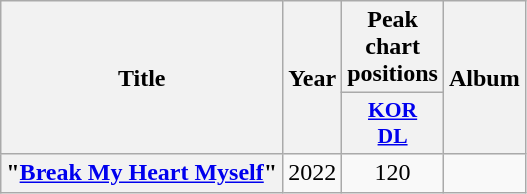<table class="wikitable plainrowheaders" style="text-align:center">
<tr>
<th scope="col" rowspan="2">Title</th>
<th scope="col" rowspan="2">Year</th>
<th scope="col" colspan="1">Peak chart positions</th>
<th scope="col" rowspan="2">Album</th>
</tr>
<tr>
<th scope="col" style="width:3em;font-size:90%"><a href='#'>KOR<br>DL</a><br></th>
</tr>
<tr>
<th scope="row">"<a href='#'>Break My Heart Myself</a>"<br></th>
<td>2022</td>
<td>120</td>
<td></td>
</tr>
</table>
